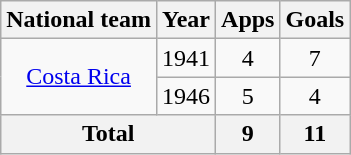<table class=wikitable style=text-align:center>
<tr>
<th>National team</th>
<th>Year</th>
<th>Apps</th>
<th>Goals</th>
</tr>
<tr>
<td rowspan="2"><a href='#'>Costa Rica</a></td>
<td>1941</td>
<td>4</td>
<td>7</td>
</tr>
<tr>
<td>1946</td>
<td>5</td>
<td>4</td>
</tr>
<tr>
<th colspan="2">Total</th>
<th>9</th>
<th>11</th>
</tr>
</table>
